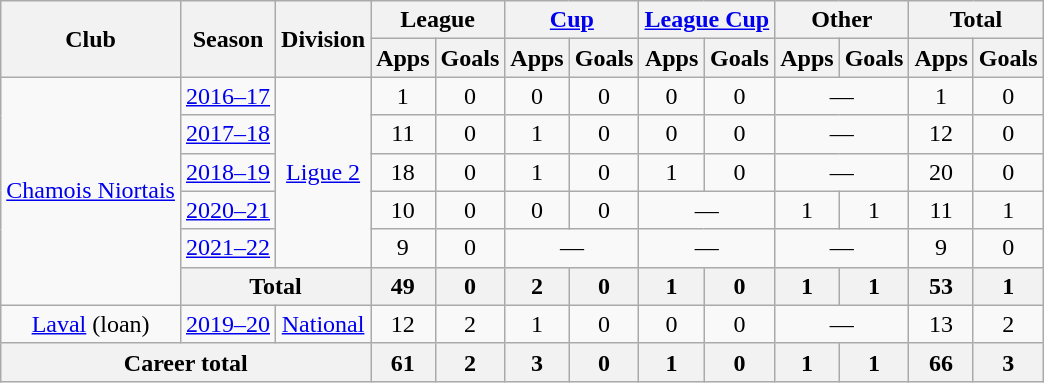<table class="wikitable" style="text-align:center">
<tr>
<th rowspan="2">Club</th>
<th rowspan="2">Season</th>
<th rowspan="2">Division</th>
<th colspan="2">League</th>
<th colspan="2"><a href='#'>Cup</a></th>
<th colspan="2"><a href='#'>League Cup</a></th>
<th colspan="2">Other</th>
<th colspan="2">Total</th>
</tr>
<tr>
<th>Apps</th>
<th>Goals</th>
<th>Apps</th>
<th>Goals</th>
<th>Apps</th>
<th>Goals</th>
<th>Apps</th>
<th>Goals</th>
<th>Apps</th>
<th>Goals</th>
</tr>
<tr>
<td rowspan="6"><a href='#'>Chamois Niortais</a></td>
<td><a href='#'>2016–17</a></td>
<td rowspan="5"><a href='#'>Ligue 2</a></td>
<td>1</td>
<td>0</td>
<td>0</td>
<td>0</td>
<td>0</td>
<td>0</td>
<td colspan="2">—</td>
<td>1</td>
<td>0</td>
</tr>
<tr>
<td><a href='#'>2017–18</a></td>
<td>11</td>
<td>0</td>
<td>1</td>
<td>0</td>
<td>0</td>
<td>0</td>
<td colspan="2">—</td>
<td>12</td>
<td>0</td>
</tr>
<tr>
<td><a href='#'>2018–19</a></td>
<td>18</td>
<td>0</td>
<td>1</td>
<td>0</td>
<td>1</td>
<td>0</td>
<td colspan="2">—</td>
<td>20</td>
<td>0</td>
</tr>
<tr>
<td><a href='#'>2020–21</a></td>
<td>10</td>
<td>0</td>
<td>0</td>
<td>0</td>
<td colspan="2">—</td>
<td>1</td>
<td>1</td>
<td>11</td>
<td>1</td>
</tr>
<tr>
<td><a href='#'>2021–22</a></td>
<td>9</td>
<td>0</td>
<td colspan="2">—</td>
<td colspan="2">—</td>
<td colspan="2">—</td>
<td>9</td>
<td>0</td>
</tr>
<tr>
<th colspan="2">Total</th>
<th>49</th>
<th>0</th>
<th>2</th>
<th>0</th>
<th>1</th>
<th>0</th>
<th>1</th>
<th>1</th>
<th>53</th>
<th>1</th>
</tr>
<tr>
<td><a href='#'>Laval</a> (loan)</td>
<td><a href='#'>2019–20</a></td>
<td><a href='#'>National</a></td>
<td>12</td>
<td>2</td>
<td>1</td>
<td>0</td>
<td>0</td>
<td>0</td>
<td colspan="2">—</td>
<td>13</td>
<td>2</td>
</tr>
<tr>
<th colspan="3">Career total</th>
<th>61</th>
<th>2</th>
<th>3</th>
<th>0</th>
<th>1</th>
<th>0</th>
<th>1</th>
<th>1</th>
<th>66</th>
<th>3</th>
</tr>
</table>
